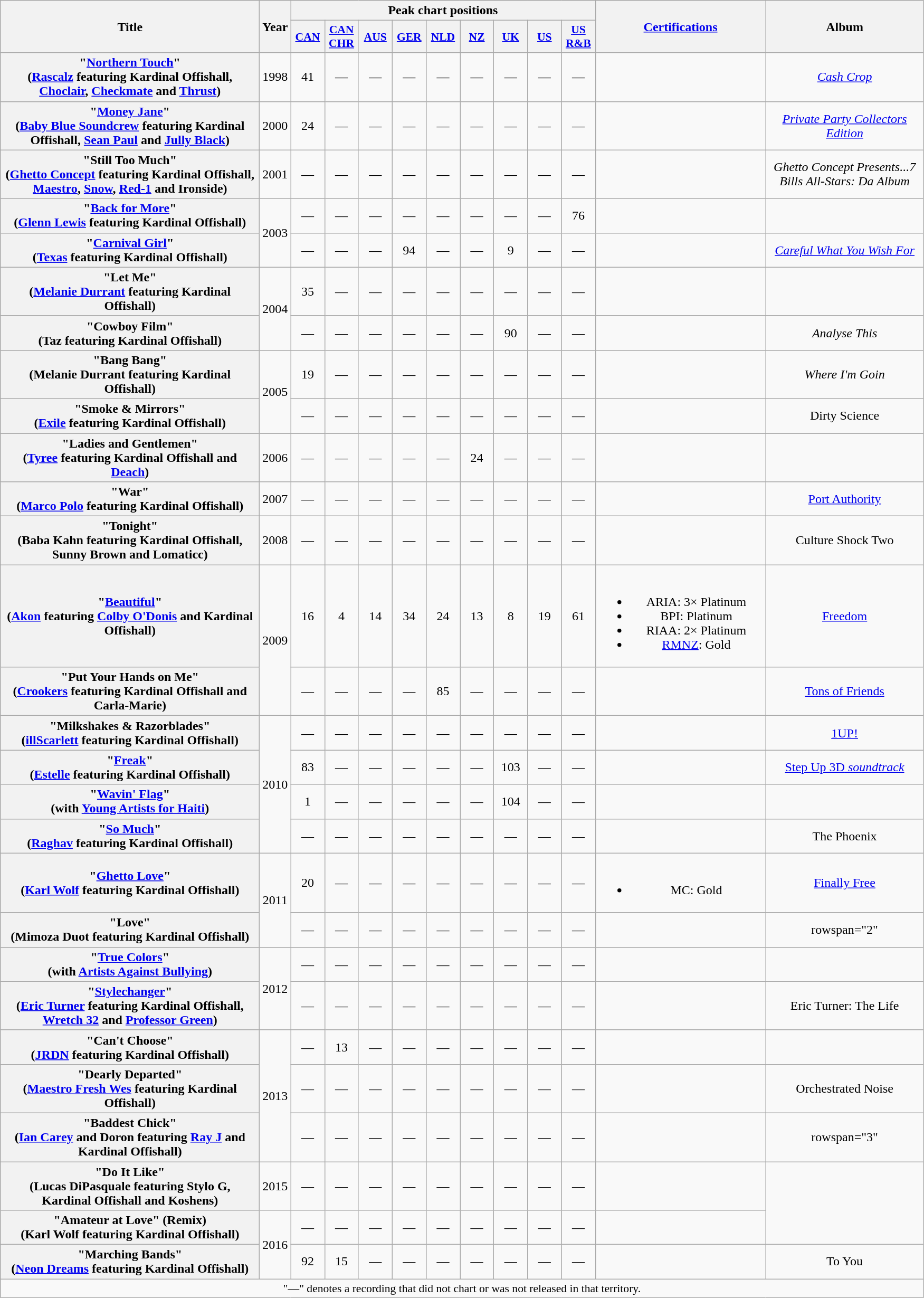<table class="wikitable plainrowheaders" style="text-align:center;">
<tr>
<th scope="col" rowspan="2" style="width:20em;">Title</th>
<th scope="col" rowspan="2" style="width:1em;">Year</th>
<th scope="col" colspan="9">Peak chart positions</th>
<th scope="col" rowspan="2" style="width:13em;"><a href='#'>Certifications</a></th>
<th scope="col" rowspan="2" style="width:12em;">Album</th>
</tr>
<tr>
<th scope="col" style="width:2.5em;font-size:90%;"><a href='#'>CAN</a><br></th>
<th scope="col" style="width:2.5em;font-size:90%;"><a href='#'>CAN<br>CHR</a><br></th>
<th scope="col" style="width:2.5em;font-size:90%;"><a href='#'>AUS</a><br></th>
<th scope="col" style="width:2.5em;font-size:90%;"><a href='#'>GER</a><br></th>
<th scope="col" style="width:2.5em;font-size:90%;"><a href='#'>NLD</a><br></th>
<th scope="col" style="width:2.5em;font-size:90%;"><a href='#'>NZ</a><br></th>
<th scope="col" style="width:2.5em;font-size:90%;"><a href='#'>UK</a><br></th>
<th scope="col" style="width:2.5em;font-size:90%;"><a href='#'>US</a><br></th>
<th scope="col" style="width:2.5em;font-size:90%;"><a href='#'>US<br>R&B</a><br></th>
</tr>
<tr>
<th scope="row">"<a href='#'>Northern Touch</a>"<br><span>(<a href='#'>Rascalz</a> featuring Kardinal Offishall, <a href='#'>Choclair</a>, <a href='#'>Checkmate</a> and <a href='#'>Thrust</a>)</span></th>
<td>1998</td>
<td>41</td>
<td>—</td>
<td>—</td>
<td>—</td>
<td>—</td>
<td>—</td>
<td>—</td>
<td>—</td>
<td>—</td>
<td></td>
<td><em><a href='#'>Cash Crop</a></em></td>
</tr>
<tr>
<th scope="row">"<a href='#'>Money Jane</a>"<br><span>(<a href='#'>Baby Blue Soundcrew</a> featuring Kardinal Offishall, <a href='#'>Sean Paul</a> and <a href='#'>Jully Black</a>)</span></th>
<td>2000</td>
<td>24</td>
<td>—</td>
<td>—</td>
<td>—</td>
<td>—</td>
<td>—</td>
<td>—</td>
<td>—</td>
<td>—</td>
<td></td>
<td><em><a href='#'>Private Party Collectors Edition</a></em></td>
</tr>
<tr>
<th scope="row">"Still Too Much"<br><span>(<a href='#'>Ghetto Concept</a> featuring Kardinal Offishall, <a href='#'>Maestro</a>, <a href='#'>Snow</a>, <a href='#'>Red-1</a> and Ironside)</span></th>
<td>2001</td>
<td>—</td>
<td>—</td>
<td>—</td>
<td>—</td>
<td>—</td>
<td>—</td>
<td>—</td>
<td>—</td>
<td>—</td>
<td></td>
<td><em>Ghetto Concept Presents...7 Bills All-Stars: Da Album </em></td>
</tr>
<tr>
<th scope="row">"<a href='#'>Back for More</a>"<br><span>(<a href='#'>Glenn Lewis</a> featuring Kardinal Offishall)</span></th>
<td rowspan="2">2003</td>
<td>—</td>
<td>—</td>
<td>—</td>
<td>—</td>
<td>—</td>
<td>—</td>
<td>—</td>
<td>—</td>
<td>76</td>
<td></td>
<td></td>
</tr>
<tr>
<th scope="row">"<a href='#'>Carnival Girl</a>"<br><span>(<a href='#'>Texas</a> featuring Kardinal Offishall)</span></th>
<td>—</td>
<td>—</td>
<td>—</td>
<td>94</td>
<td>—</td>
<td>—</td>
<td>9</td>
<td>—</td>
<td>—</td>
<td></td>
<td><em><a href='#'>Careful What You Wish For</a></em></td>
</tr>
<tr>
<th scope="row">"Let Me"<br><span>(<a href='#'>Melanie Durrant</a> featuring Kardinal Offishall)</span></th>
<td rowspan="2">2004</td>
<td>35</td>
<td>—</td>
<td>—</td>
<td>—</td>
<td>—</td>
<td>—</td>
<td>—</td>
<td>—</td>
<td>—</td>
<td></td>
<td></td>
</tr>
<tr>
<th scope="row">"Cowboy Film"<br><span>(Taz featuring Kardinal Offishall)</span></th>
<td>—</td>
<td>—</td>
<td>—</td>
<td>—</td>
<td>—</td>
<td>—</td>
<td>90</td>
<td>—</td>
<td>—</td>
<td></td>
<td><em>Analyse This</em></td>
</tr>
<tr>
<th scope="row">"Bang Bang"<br><span>(Melanie Durrant featuring Kardinal Offishall)</span></th>
<td rowspan="2">2005</td>
<td>19</td>
<td>—</td>
<td>—</td>
<td>—</td>
<td>—</td>
<td>—</td>
<td>—</td>
<td>—</td>
<td>—</td>
<td></td>
<td><em>Where I'm Goin<strong></td>
</tr>
<tr>
<th scope="row">"Smoke & Mirrors"<br><span>(<a href='#'>Exile</a> featuring Kardinal Offishall)</span></th>
<td>—</td>
<td>—</td>
<td>—</td>
<td>—</td>
<td>—</td>
<td>—</td>
<td>—</td>
<td>—</td>
<td>—</td>
<td></td>
<td></em>Dirty Science<em></td>
</tr>
<tr>
<th scope="row">"Ladies and Gentlemen"<br><span>(<a href='#'>Tyree</a> featuring Kardinal Offishall and <a href='#'>Deach</a>)</span></th>
<td>2006</td>
<td>—</td>
<td>—</td>
<td>—</td>
<td>—</td>
<td>—</td>
<td>24</td>
<td>—</td>
<td>—</td>
<td>—</td>
<td></td>
<td></td>
</tr>
<tr>
<th scope="row">"War"<br><span>(<a href='#'>Marco Polo</a> featuring Kardinal Offishall)</span></th>
<td>2007</td>
<td>—</td>
<td>—</td>
<td>—</td>
<td>—</td>
<td>—</td>
<td>—</td>
<td>—</td>
<td>—</td>
<td>—</td>
<td></td>
<td></em><a href='#'>Port Authority</a><em></td>
</tr>
<tr>
<th scope="row">"Tonight"<br><span>(Baba Kahn featuring Kardinal Offishall, Sunny Brown and Lomaticc)</span></th>
<td>2008</td>
<td>—</td>
<td>—</td>
<td>—</td>
<td>—</td>
<td>—</td>
<td>—</td>
<td>—</td>
<td>—</td>
<td>—</td>
<td></td>
<td></em>Culture Shock Two<em></td>
</tr>
<tr>
<th scope="row">"<a href='#'>Beautiful</a>"<br><span>(<a href='#'>Akon</a> featuring <a href='#'>Colby O'Donis</a> and Kardinal Offishall)</span></th>
<td rowspan="2">2009</td>
<td>16</td>
<td>4</td>
<td>14</td>
<td>34</td>
<td>24</td>
<td>13</td>
<td>8</td>
<td>19</td>
<td>61</td>
<td><br><ul><li>ARIA: 3× Platinum</li><li>BPI: Platinum</li><li>RIAA: 2× Platinum</li><li><a href='#'>RMNZ</a>: Gold</li></ul></td>
<td></em><a href='#'>Freedom</a><em></td>
</tr>
<tr>
<th scope="row">"Put Your Hands on Me"<br><span>(<a href='#'>Crookers</a> featuring Kardinal Offishall and Carla-Marie)</span></th>
<td>—</td>
<td>—</td>
<td>—</td>
<td>—</td>
<td>85</td>
<td>—</td>
<td>—</td>
<td>—</td>
<td>—</td>
<td></td>
<td></em><a href='#'>Tons of Friends</a><em></td>
</tr>
<tr>
<th scope="row">"Milkshakes & Razorblades"<br><span>(<a href='#'>illScarlett</a> featuring Kardinal Offishall)</span></th>
<td rowspan="4">2010</td>
<td>—</td>
<td>—</td>
<td>—</td>
<td>—</td>
<td>—</td>
<td>—</td>
<td>—</td>
<td>—</td>
<td>—</td>
<td></td>
<td></em><a href='#'>1UP!</a><em></td>
</tr>
<tr>
<th scope="row">"<a href='#'>Freak</a>"<br><span>(<a href='#'>Estelle</a> featuring Kardinal Offishall)</span></th>
<td>83</td>
<td>—</td>
<td>—</td>
<td>—</td>
<td>—</td>
<td>—</td>
<td>103</td>
<td>—</td>
<td>—</td>
<td></td>
<td><a href='#'></em>Step Up 3D<em> soundtrack</a></td>
</tr>
<tr>
<th scope="row">"<a href='#'>Wavin' Flag</a>"<br><span>(with <a href='#'>Young Artists for Haiti</a>)</span></th>
<td>1</td>
<td>—</td>
<td>—</td>
<td>—</td>
<td>—</td>
<td>—</td>
<td>104</td>
<td>—</td>
<td>—</td>
<td></td>
<td></td>
</tr>
<tr>
<th scope="row">"<a href='#'>So Much</a>"<br><span>(<a href='#'>Raghav</a> featuring Kardinal Offishall)</span></th>
<td>—</td>
<td>—</td>
<td>—</td>
<td>—</td>
<td>—</td>
<td>—</td>
<td>—</td>
<td>—</td>
<td>—</td>
<td></td>
<td></em>The Phoenix<em></td>
</tr>
<tr>
<th scope="row">"<a href='#'>Ghetto Love</a>"<br><span>(<a href='#'>Karl Wolf</a> featuring Kardinal Offishall)</span></th>
<td rowspan="2">2011</td>
<td>20</td>
<td>—</td>
<td>—</td>
<td>—</td>
<td>—</td>
<td>—</td>
<td>—</td>
<td>—</td>
<td>—</td>
<td><br><ul><li>MC: Gold</li></ul></td>
<td></em><a href='#'>Finally Free</a><em></td>
</tr>
<tr>
<th scope="row">"Love"<br><span>(Mimoza Duot featuring Kardinal Offishall)</span></th>
<td>—</td>
<td>—</td>
<td>—</td>
<td>—</td>
<td>—</td>
<td>—</td>
<td>—</td>
<td>—</td>
<td>—</td>
<td></td>
<td>rowspan="2" </td>
</tr>
<tr>
<th scope="row">"<a href='#'>True Colors</a>"<br><span>(with <a href='#'>Artists Against Bullying</a>)</span></th>
<td rowspan="2">2012</td>
<td>—</td>
<td>—</td>
<td>—</td>
<td>—</td>
<td>—</td>
<td>—</td>
<td>—</td>
<td>—</td>
<td>—</td>
<td></td>
</tr>
<tr>
<th scope="row">"<a href='#'>Stylechanger</a>"<br><span>(<a href='#'>Eric Turner</a> featuring Kardinal Offishall, <a href='#'>Wretch 32</a> and <a href='#'>Professor Green</a>)</span></th>
<td>—</td>
<td>—</td>
<td>—</td>
<td>—</td>
<td>—</td>
<td>—</td>
<td>—</td>
<td>—</td>
<td>—</td>
<td></td>
<td></em>Eric Turner: The Life<em></td>
</tr>
<tr>
<th scope="row">"Can't Choose"<br><span>(<a href='#'>JRDN</a> featuring Kardinal Offishall)</span></th>
<td rowspan="3">2013</td>
<td>—</td>
<td>13</td>
<td>—</td>
<td>—</td>
<td>—</td>
<td>—</td>
<td>—</td>
<td>—</td>
<td>—</td>
<td></td>
<td></td>
</tr>
<tr>
<th scope="row">"Dearly Departed"<br><span>(<a href='#'>Maestro Fresh Wes</a> featuring Kardinal Offishall)</span></th>
<td>—</td>
<td>—</td>
<td>—</td>
<td>—</td>
<td>—</td>
<td>—</td>
<td>—</td>
<td>—</td>
<td>—</td>
<td></td>
<td></em>Orchestrated Noise<em></td>
</tr>
<tr>
<th scope="row">"Baddest Chick"<br><span>(<a href='#'>Ian Carey</a> and Doron featuring <a href='#'>Ray J</a> and Kardinal Offishall)</span></th>
<td>—</td>
<td>—</td>
<td>—</td>
<td>—</td>
<td>—</td>
<td>—</td>
<td>—</td>
<td>—</td>
<td>—</td>
<td></td>
<td>rowspan="3" </td>
</tr>
<tr>
<th scope="row">"Do It Like"<br><span>(Lucas DiPasquale featuring Stylo G, Kardinal Offishall and Koshens)</span></th>
<td>2015</td>
<td>—</td>
<td>—</td>
<td>—</td>
<td>—</td>
<td>—</td>
<td>—</td>
<td>—</td>
<td>—</td>
<td>—</td>
<td></td>
</tr>
<tr>
<th scope="row">"Amateur at Love" (Remix)<br><span>(Karl Wolf featuring Kardinal Offishall)</span></th>
<td rowspan="2">2016</td>
<td>—</td>
<td>—</td>
<td>—</td>
<td>—</td>
<td>—</td>
<td>—</td>
<td>—</td>
<td>—</td>
<td>—</td>
<td></td>
</tr>
<tr>
<th scope="row">"Marching Bands"<br><span>(<a href='#'>Neon Dreams</a> featuring Kardinal Offishall)</span></th>
<td>92</td>
<td>15</td>
<td>—</td>
<td>—</td>
<td>—</td>
<td>—</td>
<td>—</td>
<td>—</td>
<td>—</td>
<td></td>
<td></em>To You<em></td>
</tr>
<tr>
<td colspan="15" style="font-size:90%">"—" denotes a recording that did not chart or was not released in that territory.</td>
</tr>
</table>
